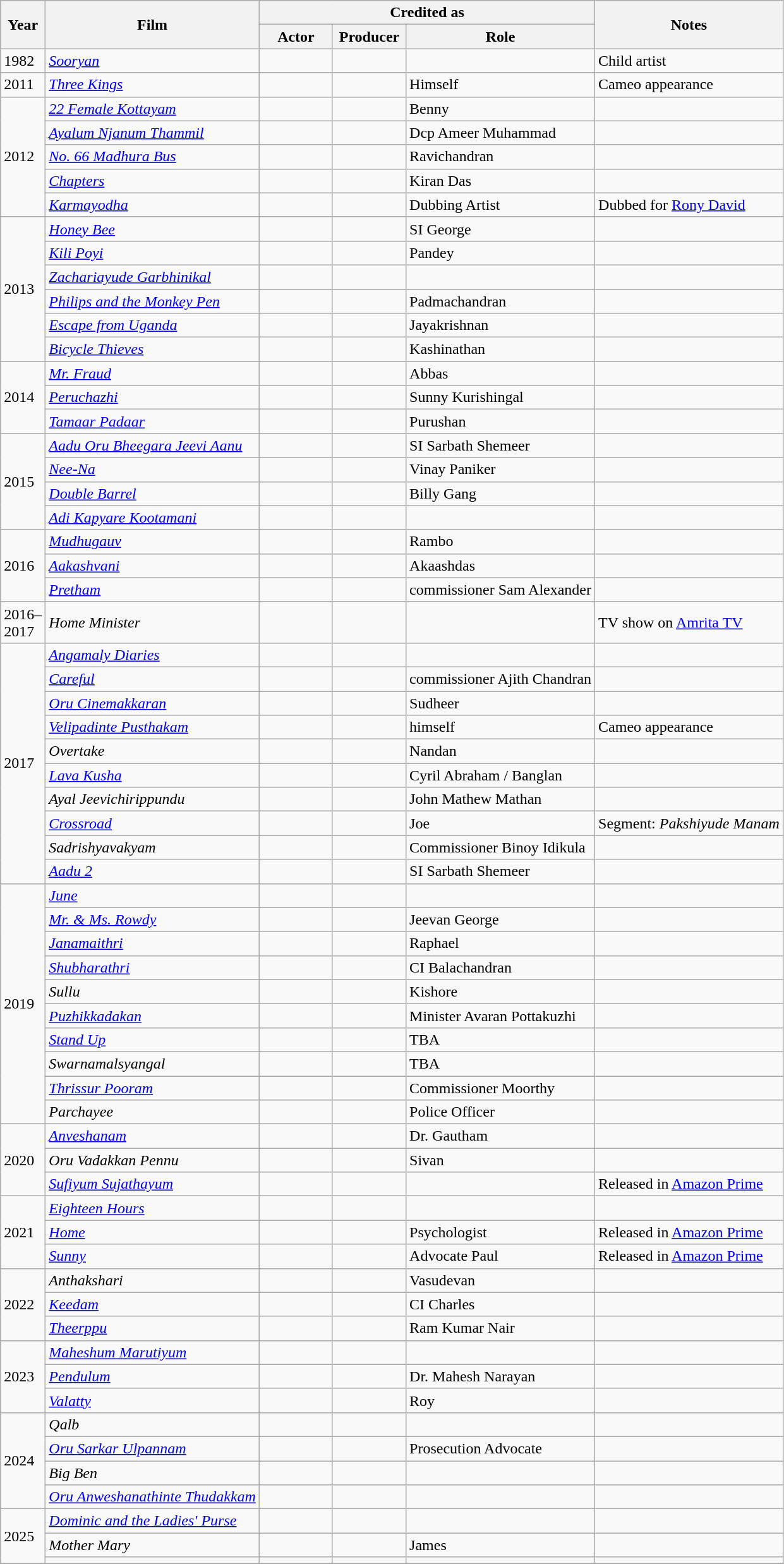<table class="wikitable">
<tr>
<th rowspan="2" width="33">Year</th>
<th rowspan="2">Film</th>
<th colspan="3">Credited as</th>
<th rowspan="2">Notes</th>
</tr>
<tr>
<th width=70>Actor</th>
<th width=70>Producer</th>
<th>Role</th>
</tr>
<tr>
<td rowspan=1>1982</td>
<td><em><a href='#'>Sooryan</a></em></td>
<td></td>
<td></td>
<td></td>
<td>Child artist</td>
</tr>
<tr>
<td rowspan=1>2011</td>
<td><em><a href='#'>Three Kings</a></em></td>
<td></td>
<td></td>
<td>Himself</td>
<td>Cameo appearance</td>
</tr>
<tr>
<td rowspan=5>2012</td>
<td><em><a href='#'>22 Female Kottayam</a></em></td>
<td></td>
<td></td>
<td>Benny</td>
<td></td>
</tr>
<tr>
<td><em><a href='#'>Ayalum Njanum Thammil</a></em></td>
<td></td>
<td></td>
<td>Dcp Ameer Muhammad</td>
<td></td>
</tr>
<tr>
<td><em><a href='#'>No. 66 Madhura Bus</a></em></td>
<td></td>
<td></td>
<td>Ravichandran</td>
<td></td>
</tr>
<tr>
<td><em><a href='#'>Chapters</a></em></td>
<td></td>
<td></td>
<td>Kiran Das</td>
<td></td>
</tr>
<tr>
<td><em><a href='#'>Karmayodha</a></em></td>
<td></td>
<td></td>
<td>Dubbing Artist</td>
<td>Dubbed for <a href='#'>Rony David</a></td>
</tr>
<tr>
<td rowspan=6>2013</td>
<td><em><a href='#'>Honey Bee</a></em></td>
<td></td>
<td></td>
<td>SI George</td>
<td></td>
</tr>
<tr>
<td><em><a href='#'>Kili Poyi</a></em></td>
<td></td>
<td></td>
<td>Pandey</td>
<td></td>
</tr>
<tr>
<td><em><a href='#'>Zachariayude Garbhinikal</a></em></td>
<td></td>
<td></td>
<td></td>
<td></td>
</tr>
<tr>
<td><em><a href='#'>Philips and the Monkey Pen</a></em></td>
<td></td>
<td></td>
<td>Padmachandran</td>
<td></td>
</tr>
<tr>
<td><em><a href='#'>Escape from Uganda</a></em></td>
<td></td>
<td></td>
<td>Jayakrishnan</td>
<td></td>
</tr>
<tr>
<td><em><a href='#'>Bicycle Thieves</a></em></td>
<td></td>
<td></td>
<td>Kashinathan</td>
<td></td>
</tr>
<tr>
<td rowspan=3>2014</td>
<td><em><a href='#'>Mr. Fraud</a></em></td>
<td></td>
<td></td>
<td>Abbas</td>
<td></td>
</tr>
<tr>
<td><em><a href='#'>Peruchazhi</a></em></td>
<td></td>
<td></td>
<td>Sunny Kurishingal</td>
<td></td>
</tr>
<tr>
<td><em><a href='#'>Tamaar Padaar</a></em></td>
<td></td>
<td></td>
<td>Purushan</td>
<td></td>
</tr>
<tr>
<td rowspan=4>2015</td>
<td><em><a href='#'>Aadu Oru Bheegara Jeevi Aanu</a></em></td>
<td></td>
<td></td>
<td>SI Sarbath Shemeer</td>
<td></td>
</tr>
<tr>
<td><em><a href='#'>Nee-Na</a></em></td>
<td></td>
<td></td>
<td>Vinay Paniker</td>
<td></td>
</tr>
<tr>
<td><em><a href='#'>Double Barrel</a></em></td>
<td></td>
<td></td>
<td>Billy Gang</td>
<td></td>
</tr>
<tr>
<td><em><a href='#'>Adi Kapyare Kootamani</a></em></td>
<td></td>
<td></td>
<td></td>
<td></td>
</tr>
<tr>
<td rowspan=3>2016</td>
<td><em><a href='#'>Mudhugauv</a></em></td>
<td></td>
<td></td>
<td>Rambo</td>
<td></td>
</tr>
<tr>
<td><em><a href='#'>Aakashvani</a></em></td>
<td></td>
<td></td>
<td>Akaashdas</td>
<td></td>
</tr>
<tr>
<td><em><a href='#'>Pretham</a></em></td>
<td></td>
<td></td>
<td>commissioner Sam Alexander</td>
<td></td>
</tr>
<tr>
<td>2016–2017</td>
<td><em>Home Minister</em></td>
<td></td>
<td></td>
<td></td>
<td>TV show on <a href='#'>Amrita TV</a></td>
</tr>
<tr>
<td rowspan="10">2017</td>
<td><em><a href='#'>Angamaly Diaries</a></em></td>
<td></td>
<td></td>
<td></td>
<td></td>
</tr>
<tr>
<td><em><a href='#'>Careful</a></em></td>
<td></td>
<td></td>
<td>commissioner Ajith Chandran</td>
<td></td>
</tr>
<tr>
<td><em><a href='#'>Oru Cinemakkaran</a></em></td>
<td></td>
<td></td>
<td>Sudheer</td>
<td></td>
</tr>
<tr>
<td><em><a href='#'>Velipadinte Pusthakam</a></em></td>
<td></td>
<td></td>
<td>himself</td>
<td>Cameo appearance</td>
</tr>
<tr>
<td><em>Overtake</em></td>
<td></td>
<td></td>
<td>Nandan</td>
<td></td>
</tr>
<tr>
<td><em><a href='#'>Lava Kusha</a></em></td>
<td></td>
<td></td>
<td>Cyril Abraham / Banglan</td>
<td></td>
</tr>
<tr>
<td><em>Ayal Jeevichirippundu</em></td>
<td></td>
<td></td>
<td>John Mathew Mathan</td>
<td></td>
</tr>
<tr>
<td><em><a href='#'>Crossroad</a></em></td>
<td></td>
<td></td>
<td>Joe</td>
<td>Segment: <em>Pakshiyude Manam</em></td>
</tr>
<tr>
<td><em>Sadrishyavakyam</em></td>
<td></td>
<td></td>
<td>Commissioner Binoy Idikula</td>
<td></td>
</tr>
<tr>
<td><em><a href='#'>Aadu 2</a></em></td>
<td></td>
<td></td>
<td>SI Sarbath Shemeer</td>
<td></td>
</tr>
<tr>
<td rowspan="10">2019</td>
<td><em><a href='#'>June</a></em></td>
<td></td>
<td></td>
<td></td>
<td></td>
</tr>
<tr>
<td><em><a href='#'>Mr. & Ms. Rowdy</a></em></td>
<td></td>
<td></td>
<td>Jeevan George</td>
<td></td>
</tr>
<tr>
<td><em><a href='#'>Janamaithri</a></em></td>
<td></td>
<td></td>
<td>Raphael</td>
<td></td>
</tr>
<tr>
<td><em><a href='#'>Shubharathri</a></em></td>
<td></td>
<td></td>
<td>CI Balachandran</td>
<td></td>
</tr>
<tr>
<td><em>Sullu</em></td>
<td></td>
<td></td>
<td>Kishore</td>
<td></td>
</tr>
<tr>
<td><em><a href='#'>Puzhikkadakan</a></em></td>
<td></td>
<td></td>
<td>Minister Avaran Pottakuzhi</td>
<td></td>
</tr>
<tr>
<td><em><a href='#'>Stand Up</a></em></td>
<td></td>
<td></td>
<td>TBA</td>
<td></td>
</tr>
<tr>
<td><em>Swarnamalsyangal</em></td>
<td></td>
<td></td>
<td>TBA</td>
<td></td>
</tr>
<tr>
<td><em><a href='#'>Thrissur Pooram</a></em></td>
<td></td>
<td></td>
<td>Commissioner Moorthy</td>
<td></td>
</tr>
<tr>
<td><em>Parchayee</em></td>
<td></td>
<td></td>
<td>Police Officer</td>
<td></td>
</tr>
<tr>
<td rowspan="3">2020</td>
<td><em><a href='#'>Anveshanam</a></em></td>
<td></td>
<td></td>
<td>Dr. Gautham</td>
<td></td>
</tr>
<tr>
<td><em>Oru Vadakkan Pennu</em></td>
<td></td>
<td></td>
<td>Sivan</td>
<td></td>
</tr>
<tr>
<td><em><a href='#'>Sufiyum Sujathayum</a></em></td>
<td></td>
<td></td>
<td></td>
<td>Released in <a href='#'>Amazon Prime</a></td>
</tr>
<tr>
<td rowspan="3">2021</td>
<td><em><a href='#'>Eighteen Hours</a></em></td>
<td></td>
<td></td>
<td></td>
<td></td>
</tr>
<tr>
<td><em><a href='#'>Home</a></em></td>
<td></td>
<td></td>
<td>Psychologist</td>
<td>Released in <a href='#'>Amazon Prime</a></td>
</tr>
<tr>
<td><em><a href='#'>Sunny</a></em></td>
<td></td>
<td></td>
<td>Advocate Paul</td>
<td>Released in <a href='#'>Amazon Prime</a></td>
</tr>
<tr>
<td rowspan="3">2022</td>
<td><em>Anthakshari</em></td>
<td></td>
<td></td>
<td>Vasudevan</td>
<td></td>
</tr>
<tr>
<td><em><a href='#'>Keedam</a></em></td>
<td></td>
<td></td>
<td>CI Charles</td>
<td></td>
</tr>
<tr>
<td><em><a href='#'>Theerppu</a></em></td>
<td></td>
<td></td>
<td>Ram Kumar Nair</td>
<td></td>
</tr>
<tr>
<td rowspan=3>2023</td>
<td><em><a href='#'>Maheshum Marutiyum</a></em></td>
<td></td>
<td></td>
<td></td>
<td></td>
</tr>
<tr>
<td><em><a href='#'>Pendulum</a></em></td>
<td></td>
<td></td>
<td>Dr. Mahesh Narayan</td>
<td></td>
</tr>
<tr>
<td><em><a href='#'>Valatty</a></em></td>
<td></td>
<td></td>
<td>Roy</td>
<td></td>
</tr>
<tr>
<td rowspan=4>2024</td>
<td><em>Qalb</em></td>
<td></td>
<td></td>
<td></td>
<td></td>
</tr>
<tr>
<td><em><a href='#'>Oru Sarkar Ulpannam</a></em></td>
<td></td>
<td></td>
<td>Prosecution Advocate</td>
<td></td>
</tr>
<tr>
<td><em>Big Ben</em></td>
<td></td>
<td></td>
<td></td>
<td></td>
</tr>
<tr>
<td><em><a href='#'>Oru Anweshanathinte Thudakkam</a></em></td>
<td></td>
<td></td>
<td></td>
<td></td>
</tr>
<tr>
<td rowspan=3>2025</td>
<td><em><a href='#'>Dominic and the Ladies' Purse</a></em></td>
<td></td>
<td></td>
<td></td>
<td></td>
</tr>
<tr>
<td><em>Mother Mary</em></td>
<td></td>
<td></td>
<td>James</td>
<td></td>
</tr>
<tr>
<td></td>
<td></td>
<td></td>
<td></td>
<td></td>
</tr>
<tr>
</tr>
</table>
